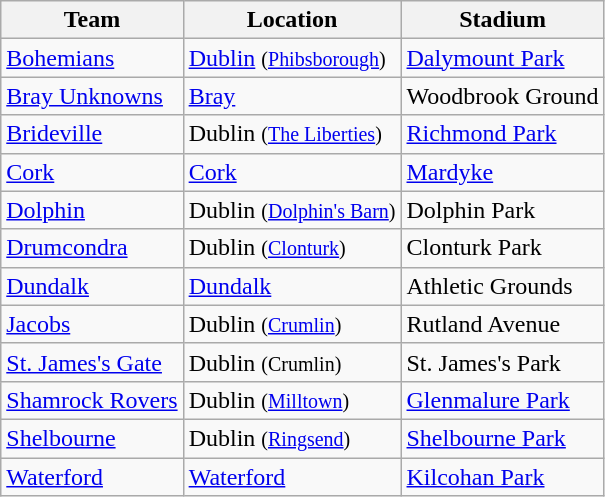<table class="wikitable sortable">
<tr>
<th>Team</th>
<th>Location</th>
<th>Stadium</th>
</tr>
<tr>
<td><a href='#'>Bohemians</a></td>
<td><a href='#'>Dublin</a> <small>(<a href='#'>Phibsborough</a>)</small></td>
<td><a href='#'>Dalymount Park</a></td>
</tr>
<tr>
<td><a href='#'>Bray Unknowns</a></td>
<td><a href='#'>Bray</a></td>
<td>Woodbrook Ground</td>
</tr>
<tr>
<td><a href='#'>Brideville</a></td>
<td>Dublin <small>(<a href='#'>The Liberties</a>)</small></td>
<td><a href='#'>Richmond Park</a></td>
</tr>
<tr>
<td><a href='#'>Cork</a></td>
<td><a href='#'>Cork</a></td>
<td><a href='#'>Mardyke</a></td>
</tr>
<tr>
<td><a href='#'>Dolphin</a></td>
<td>Dublin <small>(<a href='#'>Dolphin's Barn</a>)</small></td>
<td>Dolphin Park</td>
</tr>
<tr>
<td><a href='#'>Drumcondra</a></td>
<td>Dublin <small>(<a href='#'>Clonturk</a>)</small></td>
<td>Clonturk Park</td>
</tr>
<tr>
<td><a href='#'>Dundalk</a></td>
<td><a href='#'>Dundalk</a></td>
<td>Athletic Grounds</td>
</tr>
<tr>
<td><a href='#'>Jacobs</a></td>
<td>Dublin <small>(<a href='#'>Crumlin</a>)</small></td>
<td>Rutland Avenue</td>
</tr>
<tr>
<td><a href='#'>St. James's Gate</a></td>
<td>Dublin <small>(Crumlin)</small></td>
<td>St. James's Park</td>
</tr>
<tr>
<td><a href='#'>Shamrock Rovers</a></td>
<td>Dublin <small>(<a href='#'>Milltown</a>)</small></td>
<td><a href='#'>Glenmalure Park</a></td>
</tr>
<tr>
<td><a href='#'>Shelbourne</a></td>
<td>Dublin <small>(<a href='#'>Ringsend</a>)</small></td>
<td><a href='#'>Shelbourne Park</a></td>
</tr>
<tr>
<td><a href='#'>Waterford</a></td>
<td><a href='#'>Waterford</a></td>
<td><a href='#'>Kilcohan Park</a></td>
</tr>
</table>
